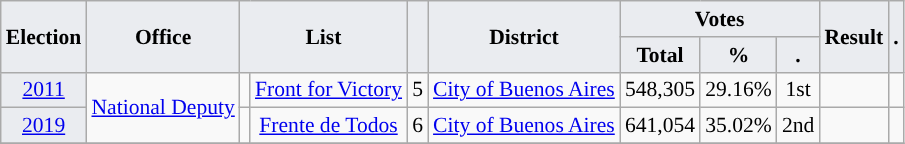<table class="wikitable" style="font-size:90%; text-align:center;">
<tr>
<th style="background-color:#EAECF0;" rowspan=2>Election</th>
<th style="background-color:#EAECF0;" rowspan=2>Office</th>
<th style="background-color:#EAECF0;" colspan=2 rowspan=2>List</th>
<th style="background-color:#EAECF0;" rowspan=2></th>
<th style="background-color:#EAECF0;" rowspan=2>District</th>
<th style="background-color:#EAECF0;" colspan=3>Votes</th>
<th style="background-color:#EAECF0;" rowspan=2>Result</th>
<th style="background-color:#EAECF0;" rowspan=2>.</th>
</tr>
<tr>
<th style="background-color:#EAECF0;">Total</th>
<th style="background-color:#EAECF0;">%</th>
<th style="background-color:#EAECF0;">.</th>
</tr>
<tr>
<td style="background-color:#EAECF0;"><a href='#'>2011</a></td>
<td rowspan="2"><a href='#'>National Deputy</a></td>
<td style="background-color:"></td>
<td><a href='#'>Front for Victory</a></td>
<td>5</td>
<td><a href='#'>City of Buenos Aires</a></td>
<td>548,305</td>
<td>29.16%</td>
<td>1st</td>
<td></td>
<td></td>
</tr>
<tr>
<td style="background-color:#EAECF0;"><a href='#'>2019</a></td>
<td style="background-color:"></td>
<td><a href='#'>Frente de Todos</a></td>
<td>6</td>
<td><a href='#'>City of Buenos Aires</a></td>
<td>641,054</td>
<td>35.02%</td>
<td>2nd</td>
<td></td>
<td></td>
</tr>
<tr>
</tr>
</table>
